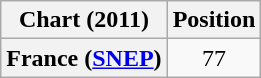<table class="wikitable sortable plainrowheaders">
<tr>
<th>Chart (2011)</th>
<th>Position</th>
</tr>
<tr>
<th scope="row">France (<a href='#'>SNEP</a>)</th>
<td align="center">77</td>
</tr>
</table>
